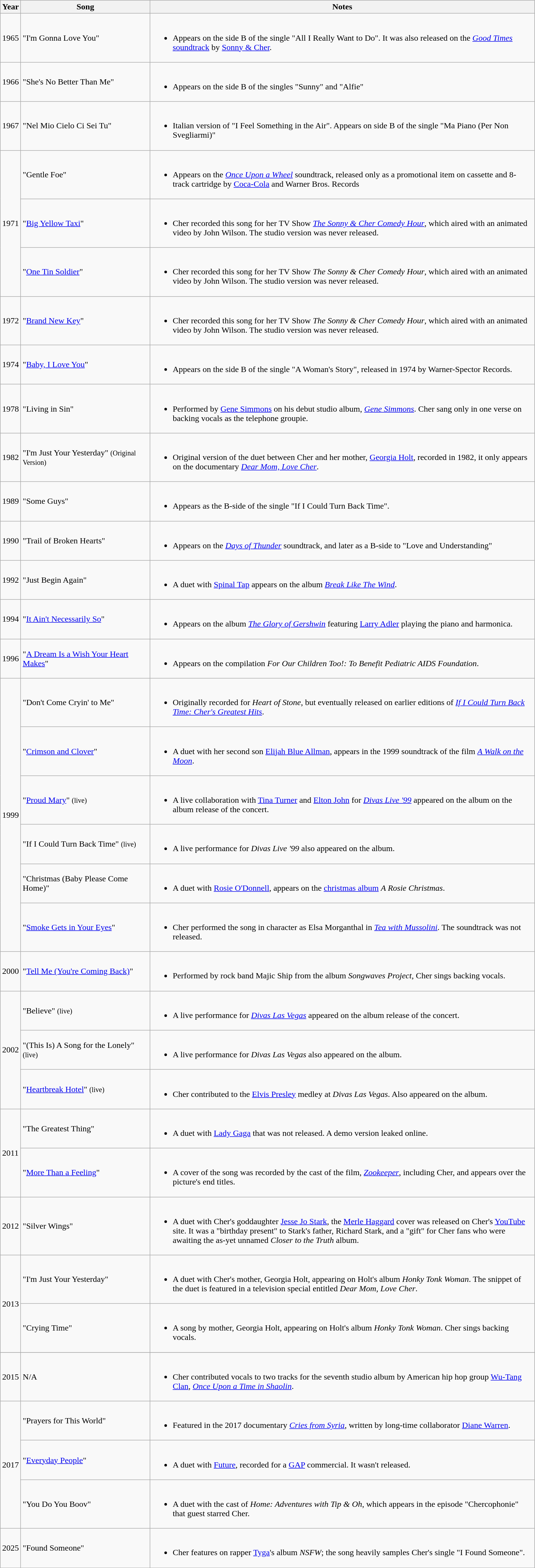<table class="wikitable" >
<tr>
<th width="30">Year</th>
<th width="240">Song</th>
<th width="730">Notes</th>
</tr>
<tr>
<td>1965</td>
<td>"I'm Gonna Love You"</td>
<td><br><ul><li>Appears on the side B of the single "All I Really Want to Do". It was also released on the <a href='#'><em>Good Times</em> soundtrack</a> by <a href='#'>Sonny & Cher</a>.</li></ul></td>
</tr>
<tr>
<td>1966</td>
<td>"She's No Better Than Me"</td>
<td><br><ul><li>Appears on the side B of the singles "Sunny" and "Alfie"</li></ul></td>
</tr>
<tr>
<td>1967</td>
<td>"Nel Mio Cielo Ci Sei Tu"</td>
<td><br><ul><li>Italian version of "I Feel Something in the Air". Appears on side B of the single "Ma Piano (Per Non Svegliarmi)"</li></ul></td>
</tr>
<tr>
<td rowspan="3">1971</td>
<td>"Gentle Foe"</td>
<td><br><ul><li>Appears on the <em><a href='#'>Once Upon a Wheel</a></em> soundtrack, released only as a promotional item on cassette and 8-track cartridge by <a href='#'>Coca-Cola</a> and Warner Bros. Records</li></ul></td>
</tr>
<tr>
<td>"<a href='#'>Big Yellow Taxi</a>"</td>
<td><br><ul><li>Cher recorded this song for her TV Show <em><a href='#'>The Sonny & Cher Comedy Hour</a></em>, which aired with an animated video by John Wilson. The studio version was never released.</li></ul></td>
</tr>
<tr>
<td>"<a href='#'>One Tin Soldier</a>"</td>
<td><br><ul><li>Cher recorded this song for her TV Show <em>The Sonny & Cher Comedy Hour</em>, which aired with an animated video by John Wilson. The studio version was never released.</li></ul></td>
</tr>
<tr>
<td>1972</td>
<td>"<a href='#'>Brand New Key</a>"</td>
<td><br><ul><li>Cher recorded this song for her TV Show <em>The Sonny & Cher Comedy Hour</em>, which aired with an animated video by John Wilson. The studio version was never released.</li></ul></td>
</tr>
<tr>
<td>1974</td>
<td>"<a href='#'>Baby, I Love You</a>"</td>
<td><br><ul><li>Appears on the side B of the single "A Woman's Story", released in 1974 by Warner-Spector Records.</li></ul></td>
</tr>
<tr>
<td>1978</td>
<td>"Living in Sin"</td>
<td><br><ul><li>Performed by <a href='#'>Gene Simmons</a> on his debut studio album, <em><a href='#'>Gene Simmons</a></em>. Cher sang only in one verse on backing vocals as the telephone groupie.</li></ul></td>
</tr>
<tr>
<td>1982</td>
<td>"I'm Just Your Yesterday" <small>(Original Version)</small></td>
<td><br><ul><li>Original version of the duet between Cher and her mother, <a href='#'>Georgia Holt</a>, recorded in 1982, it only appears on the documentary <em><a href='#'>Dear Mom, Love Cher</a></em>.</li></ul></td>
</tr>
<tr>
<td>1989</td>
<td>"Some Guys"</td>
<td><br><ul><li>Appears as the B-side of the single "If I Could Turn Back Time".</li></ul></td>
</tr>
<tr>
<td>1990</td>
<td>"Trail of Broken Hearts"</td>
<td><br><ul><li>Appears on the <em><a href='#'>Days of Thunder</a></em> soundtrack, and later as a B-side to "Love and Understanding"</li></ul></td>
</tr>
<tr>
<td>1992</td>
<td>"Just Begin Again"</td>
<td><br><ul><li>A duet with <a href='#'>Spinal Tap</a> appears on the album <em><a href='#'>Break Like The Wind</a></em>.</li></ul></td>
</tr>
<tr>
<td>1994</td>
<td>"<a href='#'>It Ain't Necessarily So</a>"</td>
<td><br><ul><li>Appears on the album <em><a href='#'>The Glory of Gershwin</a></em> featuring <a href='#'>Larry Adler</a> playing the piano and harmonica.</li></ul></td>
</tr>
<tr>
<td>1996</td>
<td>"<a href='#'>A Dream Is a Wish Your Heart Makes</a>"</td>
<td><br><ul><li>Appears on the compilation <em>For Our Children Too!: To Benefit Pediatric AIDS Foundation</em>.</li></ul></td>
</tr>
<tr>
<td rowspan=6>1999</td>
<td>"Don't Come Cryin' to Me"</td>
<td><br><ul><li>Originally recorded for <em>Heart of Stone</em>, but eventually released on earlier editions of <em><a href='#'>If I Could Turn Back Time: Cher's Greatest Hits</a></em>.</li></ul></td>
</tr>
<tr>
<td>"<a href='#'>Crimson and Clover</a>"</td>
<td><br><ul><li>A duet with her second son <a href='#'>Elijah Blue Allman</a>, appears in the 1999 soundtrack of the film <em><a href='#'>A Walk on the Moon</a></em>.</li></ul></td>
</tr>
<tr>
<td>"<a href='#'>Proud Mary</a>" <small>(live)</small></td>
<td><br><ul><li>A live collaboration with <a href='#'>Tina Turner</a> and <a href='#'>Elton John</a> for <em><a href='#'>Divas Live '99</a></em> appeared on the album on the album release of the concert.</li></ul></td>
</tr>
<tr>
<td>"If I Could Turn Back Time" <small>(live)</small></td>
<td><br><ul><li>A live performance for <em>Divas Live '99</em> also appeared on the album.</li></ul></td>
</tr>
<tr>
<td>"Christmas (Baby Please Come Home)"</td>
<td><br><ul><li>A duet with <a href='#'>Rosie O'Donnell</a>, appears on the <a href='#'>christmas album</a> <em>A Rosie Christmas</em>.</li></ul></td>
</tr>
<tr>
<td>"<a href='#'>Smoke Gets in Your Eyes</a>"</td>
<td><br><ul><li>Cher performed the song in character as Elsa Morganthal in <em><a href='#'>Tea with Mussolini</a></em>. The soundtrack was not released.</li></ul></td>
</tr>
<tr>
<td>2000</td>
<td>"<a href='#'>Tell Me (You're Coming Back)</a>"</td>
<td><br><ul><li>Performed by rock band Majic Ship from the album <em>Songwaves Project</em>, Cher sings backing vocals.</li></ul></td>
</tr>
<tr>
<td rowspan=3>2002</td>
<td>"Believe" <small>(live)</small></td>
<td><br><ul><li>A live performance for <em><a href='#'>Divas Las Vegas</a></em> appeared on the album release of the concert.</li></ul></td>
</tr>
<tr>
<td>"(This Is) A Song for the Lonely" <small>(live)</small></td>
<td><br><ul><li>A live performance for <em>Divas Las Vegas</em> also appeared on the album.</li></ul></td>
</tr>
<tr>
<td>"<a href='#'>Heartbreak Hotel</a>" <small>(live)</small></td>
<td><br><ul><li>Cher contributed to the <a href='#'>Elvis Presley</a> medley at <em>Divas Las Vegas</em>. Also appeared on the album.</li></ul></td>
</tr>
<tr>
<td rowspan=2>2011</td>
<td>"The Greatest Thing"</td>
<td><br><ul><li>A duet with <a href='#'>Lady Gaga</a> that was not released. A demo version leaked online.</li></ul></td>
</tr>
<tr>
<td>"<a href='#'>More Than a Feeling</a>"</td>
<td><br><ul><li>A cover of the song was recorded by the cast of the film, <em><a href='#'>Zookeeper</a></em>, including Cher, and appears over the picture's end titles.</li></ul></td>
</tr>
<tr>
<td>2012</td>
<td>"Silver Wings"</td>
<td><br><ul><li>A duet with Cher's goddaughter <a href='#'>Jesse Jo Stark</a>, the <a href='#'>Merle Haggard</a> cover was released on Cher's <a href='#'>YouTube</a> site. It was a "birthday present" to Stark's father, Richard Stark, and a "gift" for Cher fans who were awaiting the as-yet unnamed <em>Closer to the Truth</em> album.</li></ul></td>
</tr>
<tr>
<td rowspan="2">2013</td>
<td>"I'm Just Your Yesterday"</td>
<td><br><ul><li>A duet with Cher's mother, Georgia Holt, appearing on Holt's album <em>Honky Tonk Woman</em>. The snippet of the duet is featured in a television special entitled <em>Dear Mom, Love Cher</em>.</li></ul></td>
</tr>
<tr>
<td>"Crying Time"</td>
<td><br><ul><li>A song by mother, Georgia Holt, appearing on Holt's album <em>Honky Tonk Woman</em>. Cher sings backing vocals.</li></ul></td>
</tr>
<tr>
</tr>
<tr>
<td>2015</td>
<td>N/A</td>
<td><br><ul><li>Cher contributed vocals to two tracks for the seventh studio album by American hip hop group <a href='#'>Wu-Tang Clan</a>, <em><a href='#'>Once Upon a Time in Shaolin</a></em>.</li></ul></td>
</tr>
<tr>
<td rowspan="3">2017</td>
<td>"Prayers for This World"</td>
<td><br><ul><li>Featured in the 2017 documentary <em><a href='#'>Cries from Syria</a></em>, written by long-time collaborator <a href='#'>Diane Warren</a>.</li></ul></td>
</tr>
<tr>
<td>"<a href='#'>Everyday People</a>"</td>
<td><br><ul><li>A duet with <a href='#'>Future</a>, recorded for a <a href='#'>GAP</a> commercial. It wasn't released.</li></ul></td>
</tr>
<tr>
<td>"You Do You Boov"</td>
<td><br><ul><li>A duet with the cast of <em>Home: Adventures with Tip & Oh</em>, which appears in the episode "Chercophonie" that guest starred Cher.</li></ul></td>
</tr>
<tr>
<td>2025</td>
<td>"Found Someone"</td>
<td><br><ul><li>Cher features on rapper <a href='#'>Tyga</a>'s album <em>NSFW</em>; the song heavily samples Cher's single "I Found Someone".</li></ul></td>
</tr>
<tr>
</tr>
</table>
